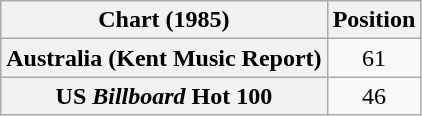<table class="wikitable plainrowheaders" style="text-align:center">
<tr>
<th>Chart (1985)</th>
<th>Position</th>
</tr>
<tr>
<th scope="row">Australia (Kent Music Report)</th>
<td>61</td>
</tr>
<tr>
<th scope="row">US <em>Billboard</em> Hot 100</th>
<td>46</td>
</tr>
</table>
